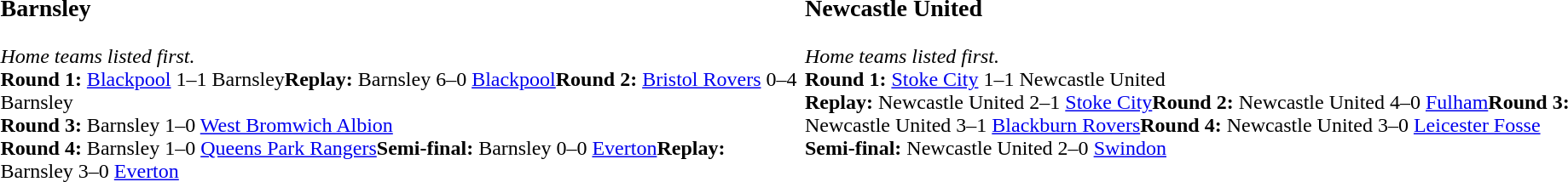<table width=100%>
<tr>
<td width=50% valign=top><br><h3>Barnsley</h3><em>Home teams listed first.</em><br><strong>Round 1:</strong> <a href='#'>Blackpool</a> 1–1 Barnsley<strong>Replay:</strong> Barnsley 6–0 <a href='#'>Blackpool</a><strong>Round 2:</strong> <a href='#'>Bristol Rovers</a> 0–4 Barnsley<br><strong>Round 3:</strong> Barnsley 1–0 <a href='#'>West Bromwich Albion</a><br><strong>Round 4:</strong> Barnsley 1–0 <a href='#'>Queens Park Rangers</a><strong>Semi-final:</strong> Barnsley 0–0 <a href='#'>Everton</a><strong>Replay:</strong> Barnsley 3–0 <a href='#'>Everton</a></td>
<td width=50% valign=top><br><h3>Newcastle United</h3><em>Home teams listed first.</em><br><strong>Round 1:</strong> <a href='#'>Stoke City</a> 1–1 Newcastle United<br><strong>Replay:</strong> Newcastle United 2–1 <a href='#'>Stoke City</a><strong>Round 2:</strong> Newcastle United 4–0 <a href='#'>Fulham</a><strong>Round 3:</strong> Newcastle United 3–1 <a href='#'>Blackburn Rovers</a><strong>Round 4:</strong> Newcastle United 3–0 <a href='#'>Leicester Fosse</a><br><strong>Semi-final:</strong> Newcastle United 2–0 <a href='#'>Swindon</a></td>
<td width=50% valign=top></td>
</tr>
</table>
